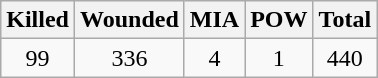<table class="wikitable" style="text-align:center">
<tr>
<th>Killed</th>
<th>Wounded</th>
<th>MIA</th>
<th>POW</th>
<th>Total</th>
</tr>
<tr>
<td>99</td>
<td>336</td>
<td>4</td>
<td>1</td>
<td>440</td>
</tr>
</table>
